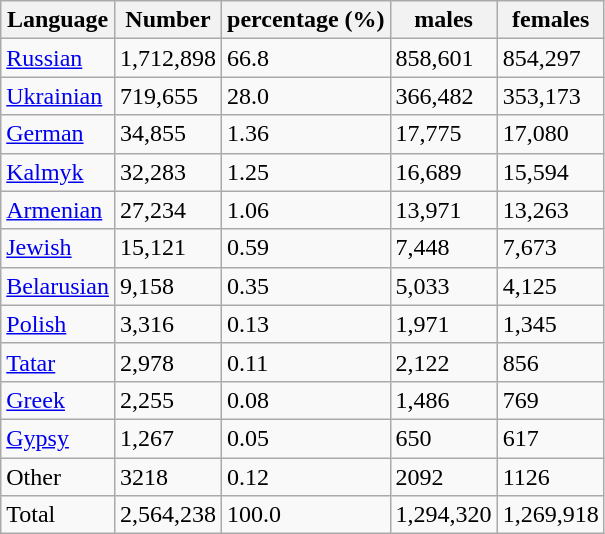<table align="center" class="wikitable plainlinks TablePager">
<tr>
<th>Language</th>
<th>Number</th>
<th>percentage (%)</th>
<th>males</th>
<th>females</th>
</tr>
<tr ---->
<td><a href='#'>Russian</a></td>
<td>1,712,898</td>
<td>66.8</td>
<td>858,601</td>
<td>854,297</td>
</tr>
<tr ---->
<td><a href='#'>Ukrainian</a></td>
<td>719,655</td>
<td>28.0</td>
<td>366,482</td>
<td>353,173</td>
</tr>
<tr ---->
<td><a href='#'>German</a></td>
<td>34,855</td>
<td>1.36</td>
<td>17,775</td>
<td>17,080</td>
</tr>
<tr ---->
<td><a href='#'>Kalmyk</a></td>
<td>32,283</td>
<td>1.25</td>
<td>16,689</td>
<td>15,594</td>
</tr>
<tr ---->
<td><a href='#'>Armenian</a></td>
<td>27,234</td>
<td>1.06</td>
<td>13,971</td>
<td>13,263</td>
</tr>
<tr ---->
<td><a href='#'>Jewish</a></td>
<td>15,121</td>
<td>0.59</td>
<td>7,448</td>
<td>7,673</td>
</tr>
<tr ---->
<td><a href='#'>Belarusian</a></td>
<td>9,158</td>
<td>0.35</td>
<td>5,033</td>
<td>4,125</td>
</tr>
<tr ---->
<td><a href='#'>Polish</a></td>
<td>3,316</td>
<td>0.13</td>
<td>1,971</td>
<td>1,345</td>
</tr>
<tr ---->
<td><a href='#'>Tatar</a></td>
<td>2,978</td>
<td>0.11</td>
<td>2,122</td>
<td>856</td>
</tr>
<tr ---->
<td><a href='#'>Greek</a></td>
<td>2,255</td>
<td>0.08</td>
<td>1,486</td>
<td>769</td>
</tr>
<tr ---->
<td><a href='#'>Gypsy</a></td>
<td>1,267</td>
<td>0.05</td>
<td>650</td>
<td>617</td>
</tr>
<tr ---->
<td>Other</td>
<td>3218</td>
<td>0.12</td>
<td>2092</td>
<td>1126</td>
</tr>
<tr ---->
<td>Total</td>
<td>2,564,238</td>
<td>100.0</td>
<td>1,294,320</td>
<td>1,269,918</td>
</tr>
</table>
